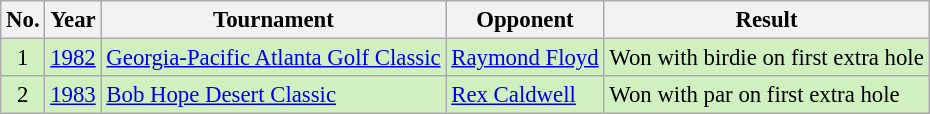<table class="wikitable" style="font-size:95%;">
<tr>
<th>No.</th>
<th>Year</th>
<th>Tournament</th>
<th>Opponent</th>
<th>Result</th>
</tr>
<tr style="background:#D0F0C0;">
<td align=center>1</td>
<td><a href='#'>1982</a></td>
<td><a href='#'>Georgia-Pacific Atlanta Golf Classic</a></td>
<td> <a href='#'>Raymond Floyd</a></td>
<td>Won with birdie on first extra hole</td>
</tr>
<tr style="background:#D0F0C0;">
<td align=center>2</td>
<td><a href='#'>1983</a></td>
<td><a href='#'>Bob Hope Desert Classic</a></td>
<td> <a href='#'>Rex Caldwell</a></td>
<td>Won with par on first extra hole</td>
</tr>
</table>
